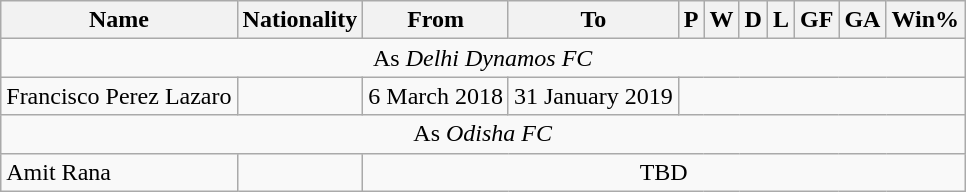<table class="wikitable plainrowheaders sortable" style="text-align:center">
<tr>
<th>Name</th>
<th>Nationality</th>
<th>From</th>
<th class="unsortable">To</th>
<th>P</th>
<th>W</th>
<th>D</th>
<th>L</th>
<th>GF</th>
<th>GA</th>
<th>Win%</th>
</tr>
<tr>
<td colspan="12">As <em>Delhi Dynamos FC</em></td>
</tr>
<tr>
<td scope=row style=text-align:left>Francisco Perez Lazaro</td>
<td align=left></td>
<td align=left>6 March 2018</td>
<td align=left>31 January 2019<br></td>
</tr>
<tr>
<td colspan="12">As <em>Odisha FC</em></td>
</tr>
<tr>
<td scope=row style=text-align:left>Amit Rana</td>
<td align=left></td>
<td colspan="10">TBD</td>
</tr>
</table>
